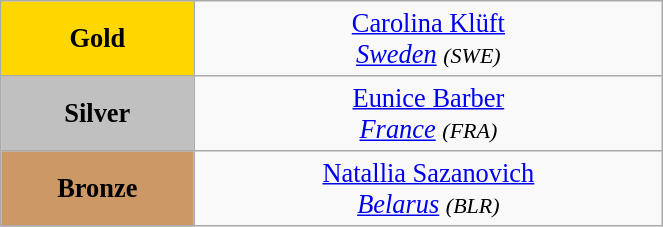<table class="wikitable" style=" text-align:center; font-size:110%;" width="35%">
<tr>
<td bgcolor="gold"><strong>Gold</strong></td>
<td> <a href='#'>Carolina Klüft</a><br><em><a href='#'>Sweden</a> <small>(SWE)</small></em></td>
</tr>
<tr>
<td bgcolor="silver"><strong>Silver</strong></td>
<td> <a href='#'>Eunice Barber</a><br><em><a href='#'>France</a> <small>(FRA)</small></em></td>
</tr>
<tr>
<td bgcolor="CC9966"><strong>Bronze</strong></td>
<td> <a href='#'>Natallia Sazanovich</a><br><em><a href='#'>Belarus</a> <small>(BLR)</small></em></td>
</tr>
</table>
